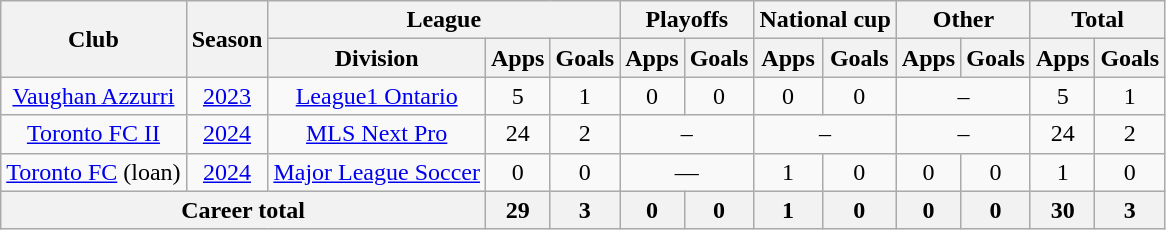<table class="wikitable" style="text-align: center">
<tr>
<th rowspan="2">Club</th>
<th rowspan="2">Season</th>
<th colspan="3">League</th>
<th colspan="2">Playoffs</th>
<th colspan="2">National cup</th>
<th colspan="2">Other</th>
<th colspan="2">Total</th>
</tr>
<tr>
<th>Division</th>
<th>Apps</th>
<th>Goals</th>
<th>Apps</th>
<th>Goals</th>
<th>Apps</th>
<th>Goals</th>
<th>Apps</th>
<th>Goals</th>
<th>Apps</th>
<th>Goals</th>
</tr>
<tr>
<td><a href='#'>Vaughan Azzurri</a></td>
<td><a href='#'>2023</a></td>
<td><a href='#'>League1 Ontario</a></td>
<td>5</td>
<td>1</td>
<td>0</td>
<td>0</td>
<td>0</td>
<td>0</td>
<td colspan="2">–</td>
<td>5</td>
<td>1</td>
</tr>
<tr>
<td><a href='#'>Toronto FC II</a></td>
<td><a href='#'>2024</a></td>
<td><a href='#'>MLS Next Pro</a></td>
<td>24</td>
<td>2</td>
<td colspan="2">–</td>
<td colspan="2">–</td>
<td colspan="2">–</td>
<td>24</td>
<td>2</td>
</tr>
<tr>
<td><a href='#'>Toronto FC</a> (loan)</td>
<td><a href='#'>2024</a></td>
<td><a href='#'>Major League Soccer</a></td>
<td>0</td>
<td>0</td>
<td colspan="2">—</td>
<td>1</td>
<td>0</td>
<td>0</td>
<td>0</td>
<td>1</td>
<td>0</td>
</tr>
<tr>
<th colspan="3">Career total</th>
<th>29</th>
<th>3</th>
<th>0</th>
<th>0</th>
<th>1</th>
<th>0</th>
<th>0</th>
<th>0</th>
<th>30</th>
<th>3</th>
</tr>
</table>
